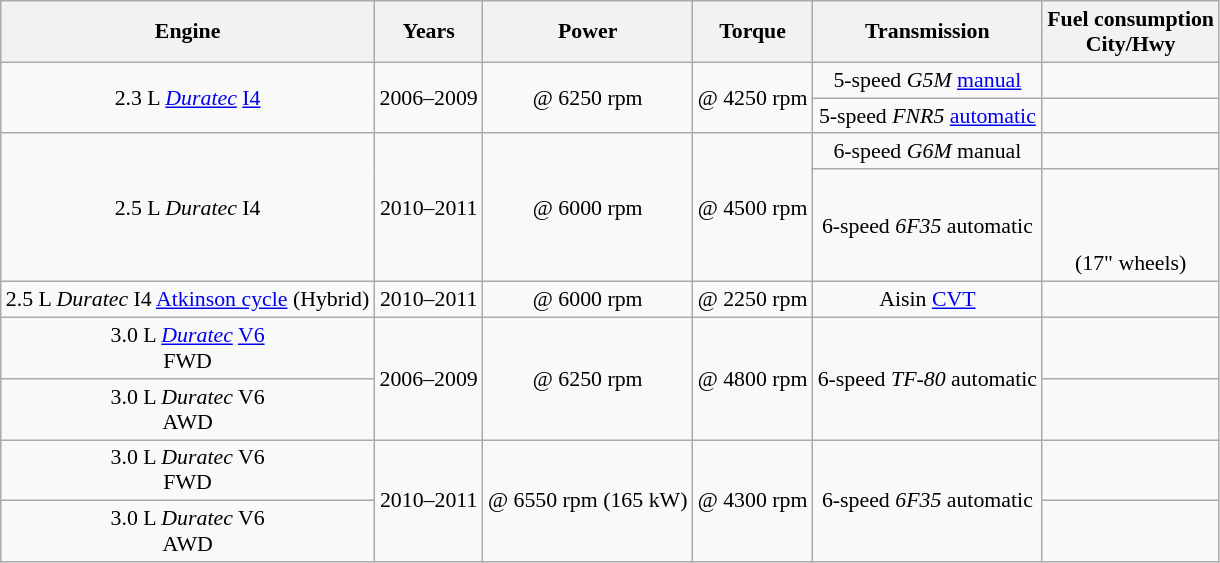<table class="wikitable" style="text-align:center; font-size:91%;">
<tr>
<th>Engine</th>
<th>Years</th>
<th>Power</th>
<th>Torque</th>
<th>Transmission</th>
<th>Fuel consumption<br>City/Hwy</th>
</tr>
<tr>
<td rowspan="2">2.3 L  <em><a href='#'>Duratec</a></em> <a href='#'>I4</a></td>
<td rowspan="2">2006–2009</td>
<td rowspan="2"> @ 6250 rpm</td>
<td rowspan="2"> @ 4250 rpm</td>
<td>5-speed <em>G5M</em> <a href='#'>manual</a></td>
<td><br></td>
</tr>
<tr>
<td>5-speed <em>FNR5</em> <a href='#'>automatic</a></td>
<td><br></td>
</tr>
<tr>
<td rowspan="2">2.5 L  <em>Duratec</em> I4</td>
<td rowspan="2">2010–2011</td>
<td rowspan="2"> @ 6000 rpm</td>
<td rowspan="2"> @ 4500 rpm</td>
<td>6-speed <em>G6M</em> manual</td>
<td><br></td>
</tr>
<tr>
<td>6-speed <em>6F35</em> automatic</td>
<td><br><br> <br> (17" wheels)</td>
</tr>
<tr>
<td>2.5 L  <em>Duratec</em> I4 <a href='#'>Atkinson cycle</a> (Hybrid)</td>
<td>2010–2011</td>
<td> @ 6000 rpm</td>
<td> @ 2250 rpm</td>
<td>Aisin <a href='#'>CVT</a></td>
<td><br></td>
</tr>
<tr>
<td>3.0 L  <em><a href='#'>Duratec</a></em> <a href='#'>V6</a><br>FWD</td>
<td rowspan="2">2006–2009</td>
<td rowspan="2"> @ 6250 rpm</td>
<td rowspan="2"> @ 4800 rpm</td>
<td rowspan="2">6-speed <em>TF-80</em> automatic</td>
<td><br></td>
</tr>
<tr>
<td>3.0 L  <em>Duratec</em> V6<br>AWD</td>
<td><br></td>
</tr>
<tr>
<td>3.0 L  <em>Duratec</em> V6<br>FWD</td>
<td rowspan="2">2010–2011</td>
<td rowspan="2"> @ 6550 rpm (165 kW)</td>
<td rowspan="2"> @ 4300 rpm</td>
<td rowspan="2">6-speed <em>6F35</em> automatic</td>
<td><br></td>
</tr>
<tr>
<td>3.0 L  <em>Duratec</em> V6<br>AWD</td>
<td><br></td>
</tr>
</table>
